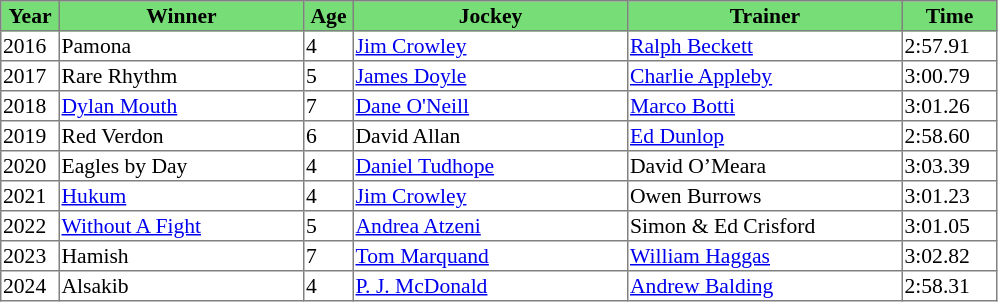<table class = "sortable" | border="1" style="border-collapse: collapse; font-size:90%">
<tr bgcolor="#77dd77" align="center">
<th style="width:36px"><strong>Year</strong></th>
<th style="width:160px"><strong>Winner</strong></th>
<th style="width:30px"><strong>Age</strong></th>
<th style="width:180px"><strong>Jockey</strong></th>
<th style="width:180px"><strong>Trainer</strong></th>
<th style="width:60px"><strong>Time</strong></th>
</tr>
<tr>
<td>2016</td>
<td>Pamona</td>
<td>4</td>
<td><a href='#'>Jim Crowley</a></td>
<td><a href='#'>Ralph Beckett</a></td>
<td>2:57.91</td>
</tr>
<tr>
<td>2017</td>
<td>Rare Rhythm</td>
<td>5</td>
<td><a href='#'>James Doyle</a></td>
<td><a href='#'>Charlie Appleby</a></td>
<td>3:00.79</td>
</tr>
<tr>
<td>2018</td>
<td><a href='#'>Dylan Mouth</a></td>
<td>7</td>
<td><a href='#'>Dane O'Neill</a></td>
<td><a href='#'>Marco Botti</a></td>
<td>3:01.26</td>
</tr>
<tr>
<td>2019</td>
<td>Red Verdon</td>
<td>6</td>
<td>David Allan</td>
<td><a href='#'>Ed Dunlop</a></td>
<td>2:58.60</td>
</tr>
<tr>
<td>2020</td>
<td>Eagles by Day</td>
<td>4</td>
<td><a href='#'>Daniel Tudhope</a></td>
<td>David O’Meara</td>
<td>3:03.39</td>
</tr>
<tr>
<td>2021</td>
<td><a href='#'>Hukum</a></td>
<td>4</td>
<td><a href='#'>Jim Crowley</a></td>
<td>Owen Burrows</td>
<td>3:01.23</td>
</tr>
<tr>
<td>2022</td>
<td><a href='#'>Without A Fight</a></td>
<td>5</td>
<td><a href='#'>Andrea Atzeni</a></td>
<td>Simon & Ed Crisford</td>
<td>3:01.05</td>
</tr>
<tr>
<td>2023</td>
<td>Hamish</td>
<td>7</td>
<td><a href='#'>Tom Marquand</a></td>
<td><a href='#'>William Haggas</a></td>
<td>3:02.82</td>
</tr>
<tr>
<td>2024</td>
<td>Alsakib</td>
<td>4</td>
<td><a href='#'>P. J. McDonald</a></td>
<td><a href='#'>Andrew Balding</a></td>
<td>2:58.31</td>
</tr>
</table>
